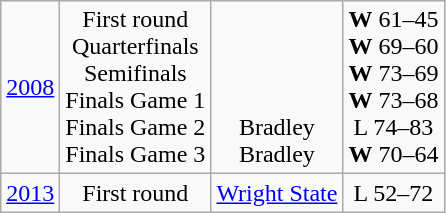<table class="wikitable" style="text-align:center">
<tr>
<td><a href='#'>2008</a></td>
<td>First round<br>Quarterfinals<br>Semifinals<br>Finals Game 1<br>Finals Game 2<br>Finals Game 3</td>
<td><br><br><br><br>Bradley<br>Bradley</td>
<td><strong>W</strong> 61–45<br><strong>W</strong> 69–60<br><strong>W</strong> 73–69<br><strong>W</strong> 73–68<br>L 74–83<br><strong>W</strong> 70–64</td>
</tr>
<tr>
<td><a href='#'>2013</a></td>
<td>First round</td>
<td><a href='#'>Wright State</a></td>
<td>L 52–72</td>
</tr>
</table>
